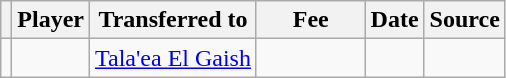<table class="wikitable plainrowheaders sortable">
<tr>
<th></th>
<th scope="col">Player</th>
<th>Transferred to</th>
<th style="width: 65px;">Fee</th>
<th scope="col">Date</th>
<th scope="col">Source</th>
</tr>
<tr>
<td align="center"></td>
<td></td>
<td> <a href='#'>Tala'ea El Gaish</a></td>
<td></td>
<td></td>
<td></td>
</tr>
</table>
